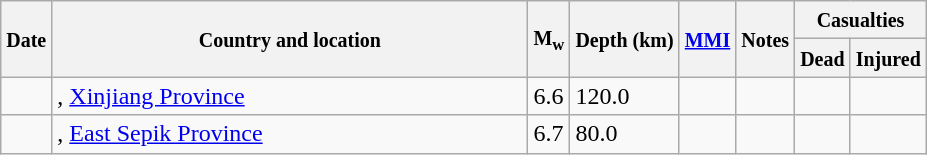<table class="wikitable sortable sort-under" style="border:1px black; margin-left:1em;">
<tr>
<th rowspan="2"><small>Date</small></th>
<th rowspan="2" style="width: 310px"><small>Country and location</small></th>
<th rowspan="2"><small>M<sub>w</sub></small></th>
<th rowspan="2"><small>Depth (km)</small></th>
<th rowspan="2"><small><a href='#'>MMI</a></small></th>
<th rowspan="2" class="unsortable"><small>Notes</small></th>
<th colspan="2"><small>Casualties</small></th>
</tr>
<tr>
<th><small>Dead</small></th>
<th><small>Injured</small></th>
</tr>
<tr>
<td></td>
<td>, <a href='#'>Xinjiang Province</a></td>
<td>6.6</td>
<td>120.0</td>
<td></td>
<td></td>
<td></td>
<td></td>
</tr>
<tr>
<td></td>
<td>, <a href='#'>East Sepik Province</a></td>
<td>6.7</td>
<td>80.0</td>
<td></td>
<td></td>
<td></td>
<td></td>
</tr>
</table>
